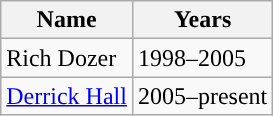<table class="wikitable">
<tr>
<th>Name</th>
<th>Years</th>
</tr>
<tr>
<td>Rich Dozer</td>
<td>1998–2005</td>
</tr>
<tr>
<td><a href='#'>Derrick Hall</a></td>
<td>2005–present</td>
</tr>
</table>
